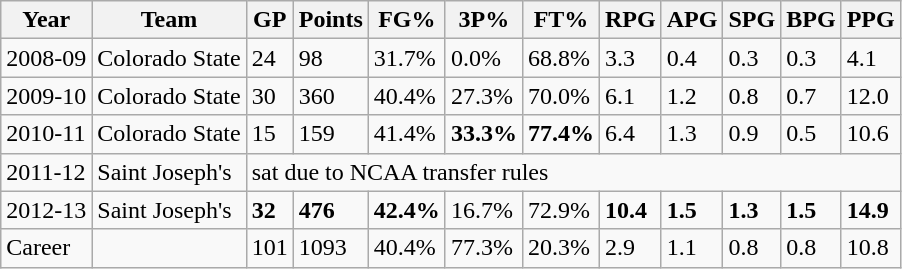<table class="wikitable">
<tr>
<th>Year</th>
<th>Team</th>
<th>GP</th>
<th>Points</th>
<th>FG%</th>
<th>3P%</th>
<th>FT%</th>
<th>RPG</th>
<th>APG</th>
<th>SPG</th>
<th>BPG</th>
<th>PPG</th>
</tr>
<tr>
<td>2008-09</td>
<td>Colorado State</td>
<td>24</td>
<td>98</td>
<td>31.7%</td>
<td>0.0%</td>
<td>68.8%</td>
<td>3.3</td>
<td>0.4</td>
<td>0.3</td>
<td>0.3</td>
<td>4.1</td>
</tr>
<tr>
<td>2009-10</td>
<td>Colorado State</td>
<td>30</td>
<td>360</td>
<td>40.4%</td>
<td>27.3%</td>
<td>70.0%</td>
<td>6.1</td>
<td>1.2</td>
<td>0.8</td>
<td>0.7</td>
<td>12.0</td>
</tr>
<tr>
<td>2010-11</td>
<td>Colorado State</td>
<td>15</td>
<td>159</td>
<td>41.4%</td>
<td><strong>33.3%</strong></td>
<td><strong>77.4%</strong></td>
<td>6.4</td>
<td>1.3</td>
<td>0.9</td>
<td>0.5</td>
<td>10.6</td>
</tr>
<tr>
<td>2011-12</td>
<td>Saint Joseph's</td>
<td colspan="10">sat due to NCAA transfer rules</td>
</tr>
<tr>
<td>2012-13</td>
<td>Saint Joseph's</td>
<td><strong>32</strong></td>
<td><strong>476</strong></td>
<td><strong>42.4%</strong></td>
<td>16.7%</td>
<td>72.9%</td>
<td><strong>10.4</strong></td>
<td><strong>1.5</strong></td>
<td><strong>1.3</strong></td>
<td><strong>1.5</strong></td>
<td><strong>14.9</strong></td>
</tr>
<tr>
<td>Career</td>
<td></td>
<td>101</td>
<td>1093</td>
<td>40.4%</td>
<td>77.3%</td>
<td>20.3%</td>
<td>2.9</td>
<td>1.1</td>
<td>0.8</td>
<td>0.8</td>
<td>10.8</td>
</tr>
</table>
